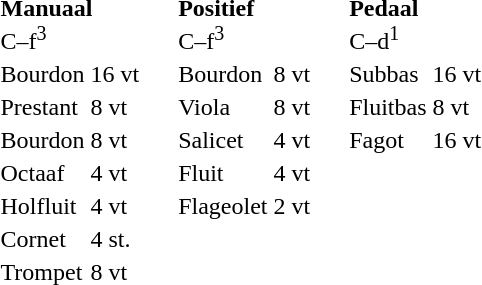<table border="0" cellspacing="0" cellpadding="10" style="border-collapse:collapse;">
<tr>
<td style="vertical-align:top"><br><table border="0">
<tr>
<td colspan=2><strong>Manuaal</strong><br> C–f<sup>3</sup><br></td>
</tr>
<tr>
<td>Bourdon</td>
<td>16 vt</td>
</tr>
<tr>
<td>Prestant</td>
<td>8 vt</td>
</tr>
<tr>
<td>Bourdon</td>
<td>8 vt</td>
</tr>
<tr>
<td>Octaaf</td>
<td>4 vt</td>
</tr>
<tr>
<td>Holfluit</td>
<td>4 vt</td>
</tr>
<tr>
<td>Cornet</td>
<td>4 st.</td>
</tr>
<tr>
<td>Trompet</td>
<td>8 vt</td>
</tr>
</table>
</td>
<td style="vertical-align:top"><br><table border="0">
<tr>
<td colspan=2><strong>Positief</strong><br> C–f<sup>3</sup><br></td>
</tr>
<tr>
<td>Bourdon</td>
<td>8 vt</td>
</tr>
<tr>
<td>Viola</td>
<td>8 vt</td>
</tr>
<tr>
<td>Salicet</td>
<td>4 vt</td>
</tr>
<tr>
<td>Fluit</td>
<td>4 vt</td>
</tr>
<tr>
<td>Flageolet</td>
<td>2 vt</td>
</tr>
</table>
</td>
<td style="vertical-align:top"><br><table border="0">
<tr>
<td colspan=2><strong>Pedaal</strong><br> C–d<sup>1</sup><br></td>
</tr>
<tr>
<td>Subbas</td>
<td>16 vt</td>
</tr>
<tr>
<td>Fluitbas</td>
<td>8 vt</td>
</tr>
<tr>
<td>Fagot</td>
<td>16 vt</td>
</tr>
</table>
</td>
</tr>
</table>
